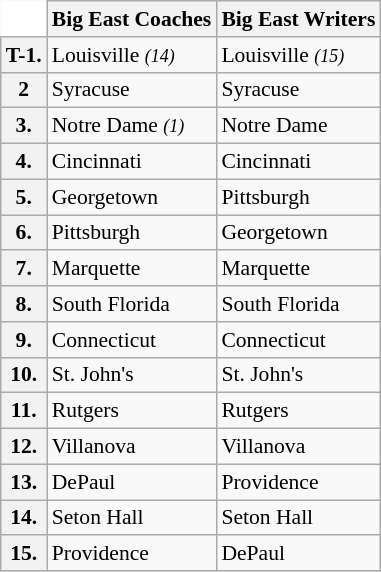<table class="wikitable" style="white-space:nowrap; font-size:90%;">
<tr>
<td ! colspan=1 style="background:white; border-top-style:hidden; border-left-style:hidden;"></td>
<th>Big East Coaches</th>
<th>Big East Writers</th>
</tr>
<tr>
<th>T-1.</th>
<td>Louisville <small><em>(14)</em></small></td>
<td>Louisville <small><em>(15)</em></small></td>
</tr>
<tr>
<th>2</th>
<td>Syracuse</td>
<td>Syracuse</td>
</tr>
<tr>
<th>3.</th>
<td>Notre Dame <small><em>(1)</em></small></td>
<td>Notre Dame</td>
</tr>
<tr>
<th>4.</th>
<td>Cincinnati</td>
<td>Cincinnati</td>
</tr>
<tr>
<th>5.</th>
<td>Georgetown</td>
<td>Pittsburgh</td>
</tr>
<tr>
<th>6.</th>
<td>Pittsburgh</td>
<td>Georgetown</td>
</tr>
<tr>
<th>7.</th>
<td>Marquette</td>
<td>Marquette</td>
</tr>
<tr>
<th>8.</th>
<td>South Florida</td>
<td>South Florida</td>
</tr>
<tr>
<th>9.</th>
<td>Connecticut</td>
<td>Connecticut</td>
</tr>
<tr>
<th>10.</th>
<td>St. John's</td>
<td>St. John's</td>
</tr>
<tr>
<th>11.</th>
<td>Rutgers</td>
<td>Rutgers</td>
</tr>
<tr>
<th>12.</th>
<td>Villanova</td>
<td>Villanova</td>
</tr>
<tr>
<th>13.</th>
<td>DePaul</td>
<td>Providence</td>
</tr>
<tr>
<th>14.</th>
<td>Seton Hall</td>
<td>Seton Hall</td>
</tr>
<tr>
<th>15.</th>
<td>Providence</td>
<td>DePaul</td>
</tr>
</table>
